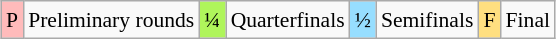<table class="wikitable" style="margin:0.5em auto; font-size:90%; line-height:1.25em;">
<tr>
<td bgcolor="#FFBBBB" align=center>P</td>
<td>Preliminary rounds</td>
<td bgcolor="#AFF55B" align=center>¼</td>
<td>Quarterfinals</td>
<td bgcolor="#97DEFF" align=center>½</td>
<td>Semifinals</td>
<td bgcolor="#FFDF80" align=center>F</td>
<td>Final</td>
</tr>
</table>
